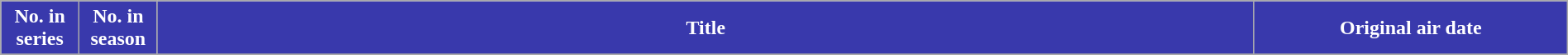<table class="wikitable plainrowheaders"  style="width:100%; margin-right:0;">
<tr>
<th style="width:5%; background:#3939ac; color:white;">No. in<br>series </th>
<th !  style="width:5%; background:#3939ac; color:white;">No. in<br>season </th>
<th !  style="width:70%; background:#3939ac; color:white;">Title</th>
<th !  style="width:20%; background:#3939ac; color:white;">Original air date</th>
</tr>
<tr>
</tr>
</table>
